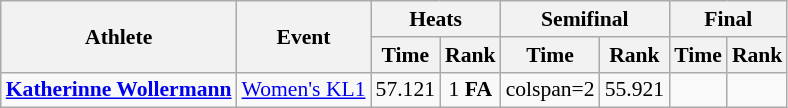<table class="wikitable" style="font-size:90%">
<tr>
<th rowspan="2">Athlete</th>
<th rowspan="2">Event</th>
<th colspan="2">Heats</th>
<th colspan="2">Semifinal</th>
<th colspan="2">Final</th>
</tr>
<tr>
<th>Time</th>
<th>Rank</th>
<th>Time</th>
<th>Rank</th>
<th>Time</th>
<th>Rank</th>
</tr>
<tr align="center">
<td align=left><strong><a href='#'>Katherinne Wollermann</a></strong></td>
<td align=left><a href='#'>Women's KL1</a></td>
<td>57.121</td>
<td>1 <strong>FA</strong></td>
<td>colspan=2 </td>
<td>55.921</td>
<td></td>
</tr>
</table>
